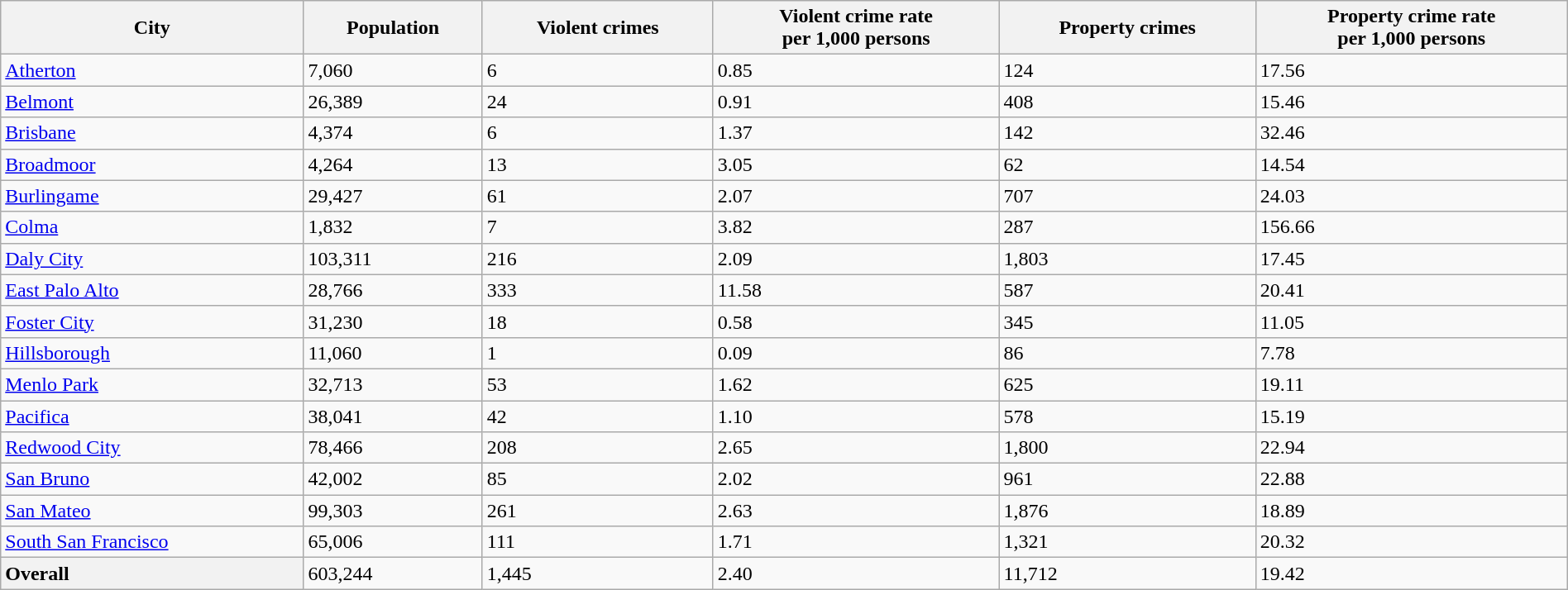<table class="wikitable collapsible sortable" style="width: 100%;">
<tr>
<th>City</th>
<th data-sort-type="number">Population</th>
<th data-sort-type="number">Violent crimes</th>
<th data-sort-type="number">Violent crime rate<br>per 1,000 persons</th>
<th data-sort-type="number">Property crimes</th>
<th data-sort-type="number">Property crime rate<br>per 1,000 persons</th>
</tr>
<tr>
<td><a href='#'>Atherton</a></td>
<td>7,060</td>
<td>6</td>
<td>0.85</td>
<td>124</td>
<td>17.56</td>
</tr>
<tr>
<td><a href='#'>Belmont</a></td>
<td>26,389</td>
<td>24</td>
<td>0.91</td>
<td>408</td>
<td>15.46</td>
</tr>
<tr>
<td><a href='#'>Brisbane</a></td>
<td>4,374</td>
<td>6</td>
<td>1.37</td>
<td>142</td>
<td>32.46</td>
</tr>
<tr>
<td><a href='#'>Broadmoor</a></td>
<td>4,264</td>
<td>13</td>
<td>3.05</td>
<td>62</td>
<td>14.54</td>
</tr>
<tr>
<td><a href='#'>Burlingame</a></td>
<td>29,427</td>
<td>61</td>
<td>2.07</td>
<td>707</td>
<td>24.03</td>
</tr>
<tr>
<td><a href='#'>Colma</a></td>
<td>1,832</td>
<td>7</td>
<td>3.82</td>
<td>287</td>
<td>156.66</td>
</tr>
<tr>
<td><a href='#'>Daly City</a></td>
<td>103,311</td>
<td>216</td>
<td>2.09</td>
<td>1,803</td>
<td>17.45</td>
</tr>
<tr>
<td><a href='#'>East Palo Alto</a></td>
<td>28,766</td>
<td>333</td>
<td>11.58</td>
<td>587</td>
<td>20.41</td>
</tr>
<tr>
<td><a href='#'>Foster City</a></td>
<td>31,230</td>
<td>18</td>
<td>0.58</td>
<td>345</td>
<td>11.05</td>
</tr>
<tr>
<td><a href='#'>Hillsborough</a></td>
<td>11,060</td>
<td>1</td>
<td>0.09</td>
<td>86</td>
<td>7.78</td>
</tr>
<tr>
<td><a href='#'>Menlo Park</a></td>
<td>32,713</td>
<td>53</td>
<td>1.62</td>
<td>625</td>
<td>19.11</td>
</tr>
<tr>
<td><a href='#'>Pacifica</a></td>
<td>38,041</td>
<td>42</td>
<td>1.10</td>
<td>578</td>
<td>15.19</td>
</tr>
<tr>
<td><a href='#'>Redwood City</a></td>
<td>78,466</td>
<td>208</td>
<td>2.65</td>
<td>1,800</td>
<td>22.94</td>
</tr>
<tr>
<td><a href='#'>San Bruno</a></td>
<td>42,002</td>
<td>85</td>
<td>2.02</td>
<td>961</td>
<td>22.88</td>
</tr>
<tr>
<td><a href='#'>San Mateo</a></td>
<td>99,303</td>
<td>261</td>
<td>2.63</td>
<td>1,876</td>
<td>18.89</td>
</tr>
<tr>
<td><a href='#'>South San Francisco</a></td>
<td>65,006</td>
<td>111</td>
<td>1.71</td>
<td>1,321</td>
<td>20.32</td>
</tr>
<tr>
<th scope="row" style="text-align: left;">Overall</th>
<td>603,244</td>
<td>1,445</td>
<td>2.40</td>
<td>11,712</td>
<td>19.42</td>
</tr>
</table>
